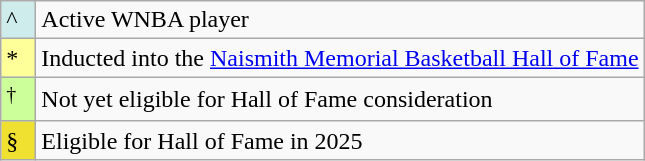<table class="wikitable">
<tr>
<td style="background:#CFECEC; width:1em">^</td>
<td>Active WNBA player</td>
</tr>
<tr>
<td style="background:#FFFF99; width:1em">*</td>
<td>Inducted into the <a href='#'>Naismith Memorial Basketball Hall of Fame</a></td>
</tr>
<tr>
<td style="background:#CCFF99; width:1em"><sup>†</sup></td>
<td>Not yet eligible for Hall of Fame consideration</td>
</tr>
<tr>
<td style="background:#F0E130; width:1em">§</td>
<td>Eligible for Hall of Fame in 2025</td>
</tr>
</table>
